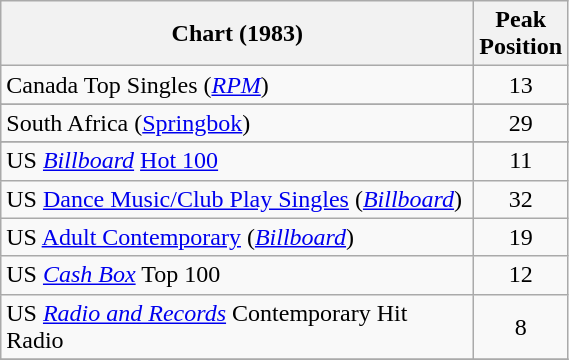<table class="wikitable sortable">
<tr>
<th style="width: 231pt;">Chart (1983)</th>
<th style="width: 40pt;">Peak<br>Position</th>
</tr>
<tr>
<td>Canada Top Singles (<em><a href='#'>RPM</a></em>)</td>
<td align="center">13</td>
</tr>
<tr>
</tr>
<tr>
<td>South Africa (<a href='#'>Springbok</a>)</td>
<td align="center">29</td>
</tr>
<tr>
</tr>
<tr>
<td>US <em><a href='#'>Billboard</a></em> <a href='#'>Hot 100</a></td>
<td align="center">11</td>
</tr>
<tr>
<td>US <a href='#'>Dance Music/Club Play Singles</a> (<em><a href='#'>Billboard</a></em>)</td>
<td align="center">32</td>
</tr>
<tr>
<td>US <a href='#'>Adult Contemporary</a> (<em><a href='#'>Billboard</a></em>)</td>
<td align="center">19</td>
</tr>
<tr>
<td>US <a href='#'><em>Cash Box</em></a> Top 100</td>
<td align="center">12</td>
</tr>
<tr>
<td>US <em><a href='#'>Radio and Records</a></em> Contemporary Hit Radio</td>
<td align="center">8</td>
</tr>
<tr>
</tr>
</table>
